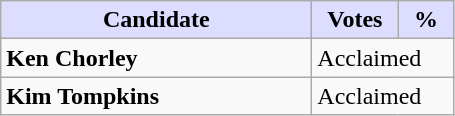<table class="wikitable">
<tr>
<th style="background:#ddf; width:200px;">Candidate</th>
<th style="background:#ddf; width:50px;">Votes</th>
<th style="background:#ddf; width:30px;">%</th>
</tr>
<tr>
<td><strong>Ken Chorley</strong></td>
<td colspan="2">Acclaimed</td>
</tr>
<tr>
<td><strong>Kim Tompkins</strong></td>
<td colspan="2">Acclaimed</td>
</tr>
</table>
